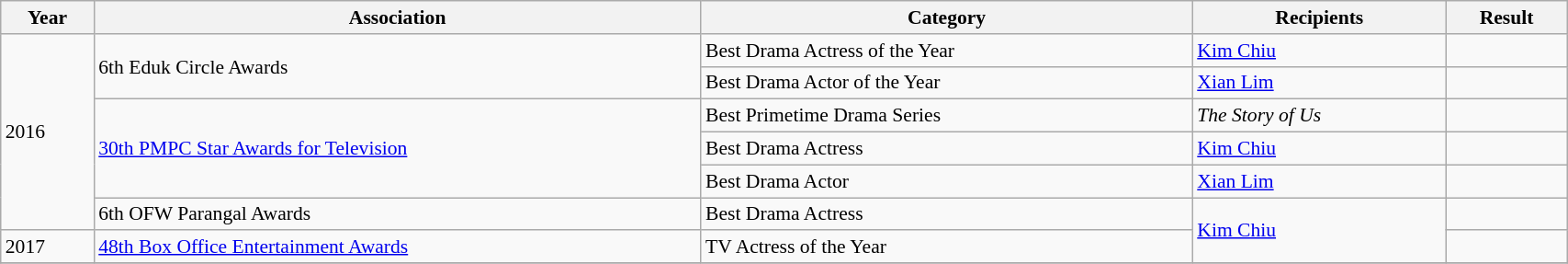<table class="wikitable sortable" style="width: 90%; font-size: 90%;">
<tr>
<th>Year</th>
<th>Association</th>
<th>Category</th>
<th>Recipients</th>
<th>Result</th>
</tr>
<tr>
<td rowspan="6">2016</td>
<td rowspan=2>6th Eduk Circle Awards</td>
<td>Best Drama Actress of the Year</td>
<td><a href='#'>Kim Chiu</a></td>
<td></td>
</tr>
<tr>
<td>Best Drama Actor of the Year</td>
<td><a href='#'>Xian Lim</a></td>
<td></td>
</tr>
<tr>
<td rowspan=3><a href='#'>30th PMPC Star Awards for Television</a></td>
<td>Best Primetime Drama Series</td>
<td><em>The Story of Us</em></td>
<td></td>
</tr>
<tr>
<td>Best Drama Actress</td>
<td><a href='#'>Kim Chiu</a></td>
<td></td>
</tr>
<tr>
<td>Best Drama Actor</td>
<td><a href='#'>Xian Lim</a></td>
<td></td>
</tr>
<tr>
<td>6th OFW Parangal Awards</td>
<td>Best Drama Actress</td>
<td rowspan="2"><a href='#'>Kim Chiu</a></td>
<td></td>
</tr>
<tr>
<td>2017</td>
<td><a href='#'>48th Box Office Entertainment Awards</a></td>
<td>TV Actress of the Year</td>
<td></td>
</tr>
<tr>
</tr>
</table>
